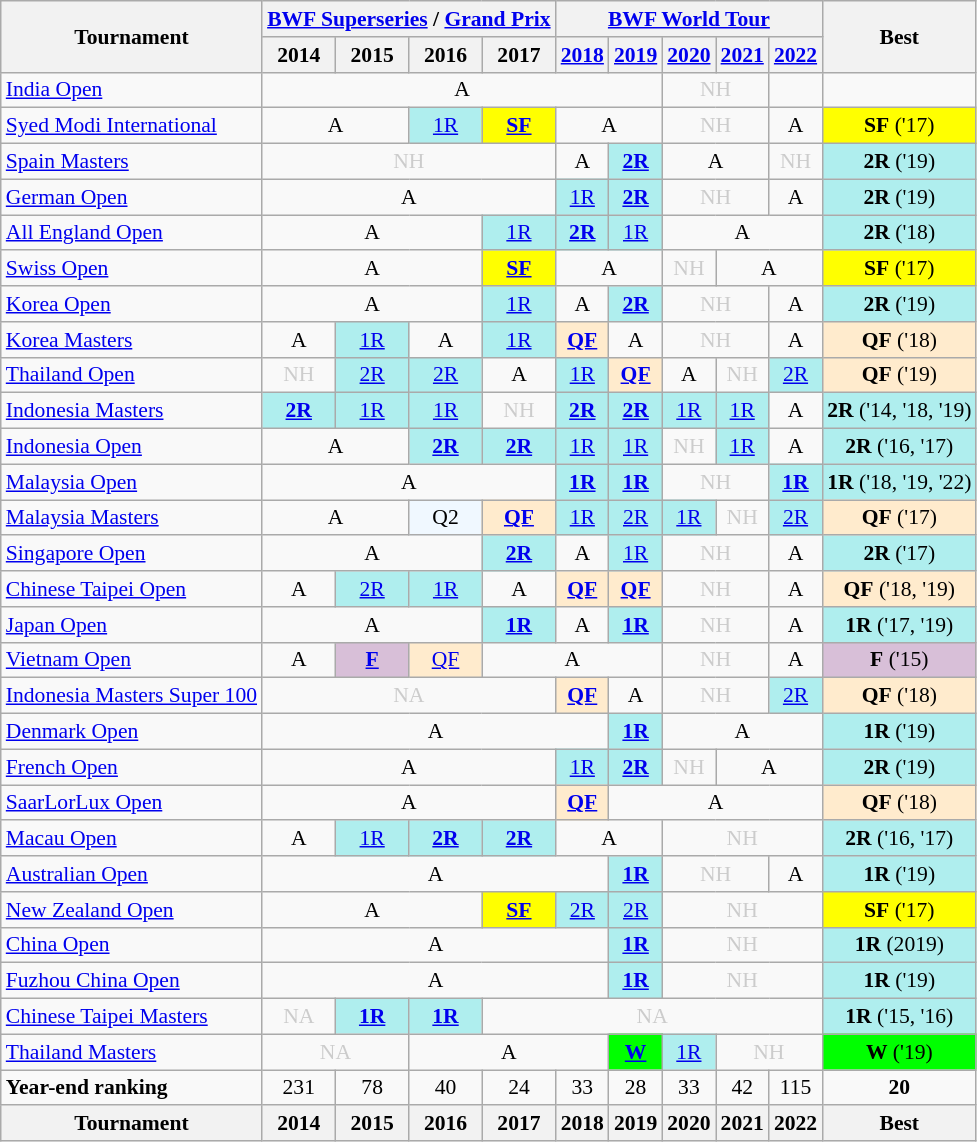<table class="wikitable" style="font-size: 90%; text-align:center">
<tr>
<th rowspan="2">Tournament</th>
<th colspan="4"><strong><a href='#'>BWF Superseries</a> / <a href='#'>Grand Prix</a></strong></th>
<th colspan="5"><strong><a href='#'>BWF World Tour</a></strong></th>
<th rowspan="2">Best</th>
</tr>
<tr>
<th>2014</th>
<th>2015</th>
<th>2016</th>
<th>2017</th>
<th><a href='#'>2018</a></th>
<th><a href='#'>2019</a></th>
<th><a href='#'>2020</a></th>
<th><a href='#'>2021</a></th>
<th><a href='#'>2022</a></th>
</tr>
<tr>
<td align="left"><a href='#'>India Open</a></td>
<td colspan="6">A</td>
<td colspan="2" style=color:#ccc>NH</td>
<td><a href='#'></a></td>
<td></td>
</tr>
<tr>
<td align=left><a href='#'>Syed Modi International</a></td>
<td colspan="2">A</td>
<td bgcolor=AFEEEE><a href='#'>1R</a></td>
<td bgcolor=FFFF00><a href='#'><strong>SF</strong></a></td>
<td colspan="2">A</td>
<td colspan="2" style=color:#ccc>NH</td>
<td>A</td>
<td bgcolor=FFFF00><strong>SF</strong> ('17)</td>
</tr>
<tr>
<td align=left><a href='#'>Spain Masters</a></td>
<td colspan="4" style=color:#ccc>NH</td>
<td>A</td>
<td bgcolor=AFEEEE><a href='#'><strong>2R</strong></a></td>
<td colspan="2">A</td>
<td style=color:#ccc>NH</td>
<td bgcolor=AFEEEE><strong>2R</strong> ('19)</td>
</tr>
<tr>
<td align=left><a href='#'>German Open</a></td>
<td colspan="4">A</td>
<td bgcolor=AFEEEE><a href='#'>1R</a></td>
<td bgcolor=AFEEEE><a href='#'><strong>2R</strong></a></td>
<td colspan="2" style=color:#ccc>NH</td>
<td>A</td>
<td bgcolor=AFEEEE><strong>2R</strong> ('19)</td>
</tr>
<tr>
<td align=left><a href='#'>All England Open</a></td>
<td colspan="3">A</td>
<td bgcolor=AFEEEE><a href='#'>1R</a></td>
<td bgcolor=AFEEEE><a href='#'><strong>2R</strong></a></td>
<td bgcolor=AFEEEE><a href='#'>1R</a></td>
<td colspan="3">A</td>
<td bgcolor=AFEEEE><strong>2R</strong> ('18)</td>
</tr>
<tr>
<td align=left><a href='#'>Swiss Open</a></td>
<td colspan="3">A</td>
<td bgcolor=FFFF00><a href='#'><strong>SF</strong></a></td>
<td colspan="2">A</td>
<td style=color:#ccc>NH</td>
<td colspan="2">A</td>
<td bgcolor=FFFF00><strong>SF</strong> ('17)</td>
</tr>
<tr>
<td align=left><a href='#'>Korea Open</a></td>
<td colspan="3">A</td>
<td bgcolor=AFEEEE><a href='#'>1R</a></td>
<td>A</td>
<td bgcolor=AFEEEE><a href='#'><strong>2R</strong></a></td>
<td colspan="2" style=color:#ccc>NH</td>
<td>A</td>
<td bgcolor=AFEEEE><strong>2R</strong> ('19)</td>
</tr>
<tr>
<td align=left><a href='#'>Korea Masters</a></td>
<td>A</td>
<td bgcolor=AFEEEE><a href='#'>1R</a></td>
<td>A</td>
<td bgcolor=AFEEEE><a href='#'>1R</a></td>
<td bgcolor=FFEBCD><a href='#'><strong>QF</strong></a></td>
<td>A</td>
<td colspan="2" style=color:#ccc>NH</td>
<td>A</td>
<td bgcolor=FFEBCD><strong>QF</strong> ('18)</td>
</tr>
<tr>
<td align=left><a href='#'>Thailand Open</a></td>
<td style=color:#ccc>NH</td>
<td bgcolor=AFEEEE><a href='#'>2R</a></td>
<td bgcolor=AFEEEE><a href='#'>2R</a></td>
<td>A</td>
<td bgcolor=AFEEEE><a href='#'>1R</a></td>
<td bgcolor=FFEBCD><a href='#'><strong>QF</strong></a></td>
<td>A</td>
<td style=color:#ccc>NH</td>
<td bgcolor=AFEEEE><a href='#'>2R</a></td>
<td bgcolor=FFEBCD><strong>QF</strong> ('19)</td>
</tr>
<tr>
<td align=left><a href='#'>Indonesia Masters</a></td>
<td bgcolor=AFEEEE><a href='#'><strong>2R</strong></a></td>
<td bgcolor=AFEEEE><a href='#'>1R</a></td>
<td bgcolor=AFEEEE><a href='#'>1R</a></td>
<td style=color:#ccc>NH</td>
<td bgcolor=AFEEEE><a href='#'><strong>2R</strong></a></td>
<td bgcolor=AFEEEE><a href='#'><strong>2R</strong></a></td>
<td bgcolor=AFEEEE><a href='#'>1R</a></td>
<td bgcolor=AFEEEE><a href='#'>1R</a></td>
<td>A</td>
<td bgcolor=AFEEEE><strong>2R</strong> ('14, '18, '19)</td>
</tr>
<tr>
<td align=left><a href='#'>Indonesia Open</a></td>
<td colspan="2">A</td>
<td bgcolor=AFEEEE><a href='#'><strong>2R</strong></a></td>
<td bgcolor=AFEEEE><a href='#'><strong>2R</strong></a></td>
<td bgcolor=AFEEEE><a href='#'>1R</a></td>
<td bgcolor=AFEEEE><a href='#'>1R</a></td>
<td style=color:#ccc>NH</td>
<td bgcolor=AFEEEE><a href='#'>1R</a></td>
<td>A</td>
<td bgcolor=AFEEEE><strong>2R</strong> ('16, '17)</td>
</tr>
<tr>
<td align=left><a href='#'>Malaysia Open</a></td>
<td colspan="4">A</td>
<td bgcolor=AFEEEE><strong><a href='#'>1R</a></strong></td>
<td bgcolor=AFEEEE><strong><a href='#'>1R</a></strong></td>
<td colspan="2" style=color:#ccc>NH</td>
<td bgcolor=AFEEEE><strong><a href='#'>1R</a></strong></td>
<td bgcolor=AFEEEE><strong>1R</strong> ('18, '19, '22)</td>
</tr>
<tr>
<td align=left><a href='#'>Malaysia Masters</a></td>
<td colspan="2">A</td>
<td bgcolor=F0F8FF>Q2</td>
<td bgcolor=FFEBCD><a href='#'><strong>QF</strong></a></td>
<td bgcolor=AFEEEE><a href='#'>1R</a></td>
<td bgcolor=AFEEEE><a href='#'>2R</a></td>
<td bgcolor=AFEEEE><a href='#'>1R</a></td>
<td style=color:#ccc>NH</td>
<td bgcolor=AFEEEE><a href='#'>2R</a></td>
<td bgcolor=FFEBCD><strong>QF</strong> ('17)</td>
</tr>
<tr>
<td align=left><a href='#'>Singapore Open</a></td>
<td colspan="3">A</td>
<td bgcolor=AFEEEE><a href='#'><strong>2R</strong></a></td>
<td>A</td>
<td bgcolor=AFEEEE><a href='#'>1R</a></td>
<td colspan="2" style=color:#ccc>NH</td>
<td>A</td>
<td bgcolor=AFEEEE><strong>2R</strong> ('17)</td>
</tr>
<tr>
<td align=left><a href='#'>Chinese Taipei Open</a></td>
<td>A</td>
<td bgcolor=AFEEEE><a href='#'>2R</a></td>
<td bgcolor=AFEEEE><a href='#'>1R</a></td>
<td>A</td>
<td bgcolor=FFEBCD><a href='#'><strong>QF</strong></a></td>
<td bgcolor=FFEBCD><a href='#'><strong>QF</strong></a></td>
<td colspan="2" style=color:#ccc>NH</td>
<td>A</td>
<td bgcolor=FFEBCD><strong>QF</strong> ('18, '19)</td>
</tr>
<tr>
<td align=left><a href='#'>Japan Open</a></td>
<td colspan="3">A</td>
<td bgcolor=AFEEEE><a href='#'><strong>1R</strong></a></td>
<td>A</td>
<td bgcolor=AFEEEE><a href='#'><strong>1R</strong></a></td>
<td colspan="2" style=color:#ccc>NH</td>
<td>A</td>
<td bgcolor=AFEEEE><strong>1R</strong> ('17, '19)</td>
</tr>
<tr>
<td align=left><a href='#'>Vietnam Open</a></td>
<td>A</td>
<td bgcolor=D8BFD8><a href='#'><strong>F</strong></a></td>
<td bgcolor=FFEBCD><a href='#'>QF</a></td>
<td colspan="3">A</td>
<td colspan="2" style=color:#ccc>NH</td>
<td>A</td>
<td bgcolor=D8BFD8><strong>F</strong> ('15)</td>
</tr>
<tr>
<td align=left><a href='#'>Indonesia Masters Super 100</a></td>
<td colspan="4" style=color:#ccc>NA</td>
<td bgcolor=FFEBCD><a href='#'><strong>QF</strong></a></td>
<td>A</td>
<td colspan="2" style=color:#ccc>NH</td>
<td bgcolor=AFEEEE><a href='#'>2R</a></td>
<td bgcolor=FFEBCD><strong>QF</strong> ('18)</td>
</tr>
<tr>
<td align=left><a href='#'>Denmark Open</a></td>
<td colspan="5">A</td>
<td bgcolor=AFEEEE><a href='#'><strong>1R</strong></a></td>
<td colspan="3">A</td>
<td bgcolor=AFEEEE><strong>1R</strong> ('19)</td>
</tr>
<tr>
<td align=left><a href='#'>French Open</a></td>
<td colspan="4">A</td>
<td bgcolor=AFEEEE><a href='#'>1R</a></td>
<td bgcolor=AFEEEE><a href='#'><strong>2R</strong></a></td>
<td style=color:#ccc>NH</td>
<td colspan="2">A</td>
<td bgcolor=AFEEEE><strong>2R</strong> ('19)</td>
</tr>
<tr>
<td align=left><a href='#'>SaarLorLux Open</a></td>
<td colspan="4">A</td>
<td bgcolor=FFEBCD><a href='#'><strong>QF</strong></a></td>
<td colspan="4">A</td>
<td bgcolor=FFEBCD><strong>QF</strong> ('18)</td>
</tr>
<tr>
<td align=left><a href='#'>Macau Open</a></td>
<td>A</td>
<td bgcolor=AFEEEE><a href='#'>1R</a></td>
<td bgcolor=AFEEEE><a href='#'><strong>2R</strong></a></td>
<td bgcolor=AFEEEE><a href='#'><strong>2R</strong></a></td>
<td colspan="2">A</td>
<td colspan="3" style=color:#ccc>NH</td>
<td bgcolor=AFEEEE><strong>2R</strong> ('16, '17)</td>
</tr>
<tr>
<td align=left><a href='#'>Australian Open</a></td>
<td colspan="5">A</td>
<td bgcolor=AFEEEE><a href='#'><strong>1R</strong></a></td>
<td colspan="2" style=color:#ccc>NH</td>
<td>A</td>
<td bgcolor=AFEEEE><strong>1R</strong> ('19)</td>
</tr>
<tr>
<td align=left><a href='#'>New Zealand Open</a></td>
<td colspan="3">A</td>
<td bgcolor=FFFF00><a href='#'><strong>SF</strong></a></td>
<td bgcolor=AFEEEE><a href='#'>2R</a></td>
<td bgcolor=AFEEEE><a href='#'>2R</a></td>
<td colspan="3" style=color:#ccc>NH</td>
<td bgcolor=FFFF00><strong>SF</strong> ('17)</td>
</tr>
<tr>
<td align=left><a href='#'>China Open</a></td>
<td colspan="5">A</td>
<td bgcolor=AFEEEE><a href='#'><strong>1R</strong></a></td>
<td colspan="3" style=color:#ccc>NH</td>
<td bgcolor=AFEEEE><strong>1R</strong> (2019)</td>
</tr>
<tr>
<td align=left><a href='#'>Fuzhou China Open</a></td>
<td colspan="5">A</td>
<td bgcolor=AFEEEE><a href='#'><strong>1R</strong></a></td>
<td colspan="3" style=color:#ccc>NH</td>
<td bgcolor=AFEEEE><strong>1R</strong> ('19)</td>
</tr>
<tr>
<td align=left><a href='#'>Chinese Taipei Masters</a></td>
<td style=color:#ccc>NA</td>
<td bgcolor=AFEEEE><a href='#'><strong>1R</strong></a></td>
<td bgcolor=AFEEEE><a href='#'><strong>1R</strong></a></td>
<td colspan="6" style=color:#ccc>NA</td>
<td bgcolor=AFEEEE><strong>1R</strong> ('15, '16)</td>
</tr>
<tr>
<td align=left><a href='#'>Thailand Masters</a></td>
<td colspan="2" style=color:#ccc>NA</td>
<td colspan="3">A</td>
<td bgcolor=00FF00><a href='#'><strong>W</strong></a></td>
<td bgcolor=AFEEEE><a href='#'>1R</a></td>
<td colspan="2" style=color:#ccc>NH</td>
<td bgcolor=00FF00><strong>W</strong> ('19)</td>
</tr>
<tr>
<td align=left><strong>Year-end ranking</strong></td>
<td>231</td>
<td>78</td>
<td>40</td>
<td>24</td>
<td>33</td>
<td>28</td>
<td>33</td>
<td>42</td>
<td>115</td>
<td><strong>20</strong></td>
</tr>
<tr>
<th>Tournament</th>
<th>2014</th>
<th>2015</th>
<th>2016</th>
<th>2017</th>
<th>2018</th>
<th>2019</th>
<th>2020</th>
<th>2021</th>
<th>2022</th>
<th>Best</th>
</tr>
</table>
